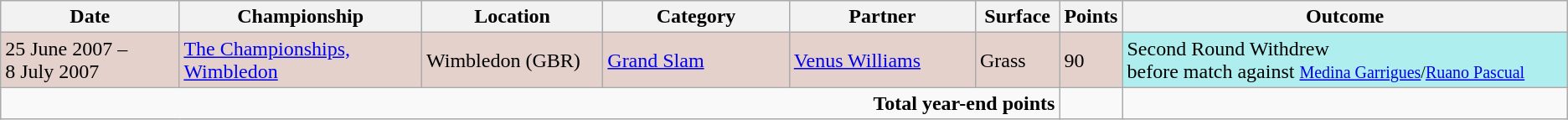<table class="wikitable">
<tr>
<th width=140>Date</th>
<th width=190>Championship</th>
<th width=140>Location</th>
<th width=145>Category</th>
<th width=145>Partner</th>
<th width=60>Surface</th>
<th width=40>Points</th>
<th width=360>Outcome</th>
</tr>
<tr style="background:#e5d1cb;">
<td>25 June 2007 –<br>8 July 2007</td>
<td><a href='#'>The Championships, Wimbledon</a></td>
<td>Wimbledon (GBR)</td>
<td><a href='#'>Grand Slam</a></td>
<td> <a href='#'>Venus Williams</a></td>
<td>Grass</td>
<td>90</td>
<td style="background:#afeeee;">Second Round Withdrew <br>before match against <small><a href='#'>Medina Garrigues</a>/<a href='#'>Ruano Pascual</a></small></td>
</tr>
<tr>
<td colspan=6 align=right><strong>Total year-end points</strong></td>
<td></td>
<td></td>
</tr>
</table>
